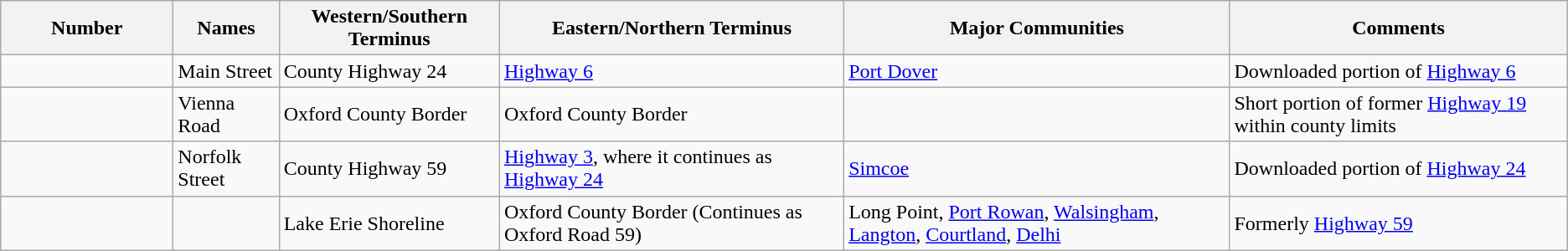<table class="wikitable sortable">
<tr>
<th width="130px" scope="col">Number</th>
<th scope="col">Names</th>
<th scope="col">Western/Southern Terminus</th>
<th scope="col">Eastern/Northern Terminus</th>
<th class="unsortable" scope="col">Major Communities</th>
<th class="unsortable" scope="col">Comments</th>
</tr>
<tr>
<td></td>
<td>Main Street</td>
<td>County Highway 24</td>
<td><a href='#'>Highway 6</a></td>
<td><a href='#'>Port Dover</a></td>
<td>Downloaded portion of <a href='#'>Highway 6</a></td>
</tr>
<tr>
<td></td>
<td>Vienna Road</td>
<td>Oxford County Border</td>
<td>Oxford County Border</td>
<td></td>
<td>Short portion of former <a href='#'>Highway 19</a> within county limits</td>
</tr>
<tr>
<td></td>
<td>Norfolk Street</td>
<td>County Highway 59</td>
<td><a href='#'>Highway 3</a>, where it continues as <a href='#'>Highway 24</a></td>
<td><a href='#'>Simcoe</a></td>
<td>Downloaded portion of <a href='#'>Highway 24</a></td>
</tr>
<tr>
<td></td>
<td></td>
<td>Lake Erie Shoreline</td>
<td>Oxford County Border (Continues as Oxford Road 59)</td>
<td>Long Point, <a href='#'>Port Rowan</a>, <a href='#'>Walsingham</a>, <a href='#'>Langton</a>, <a href='#'>Courtland</a>, <a href='#'>Delhi</a></td>
<td>Formerly <a href='#'>Highway 59</a></td>
</tr>
</table>
